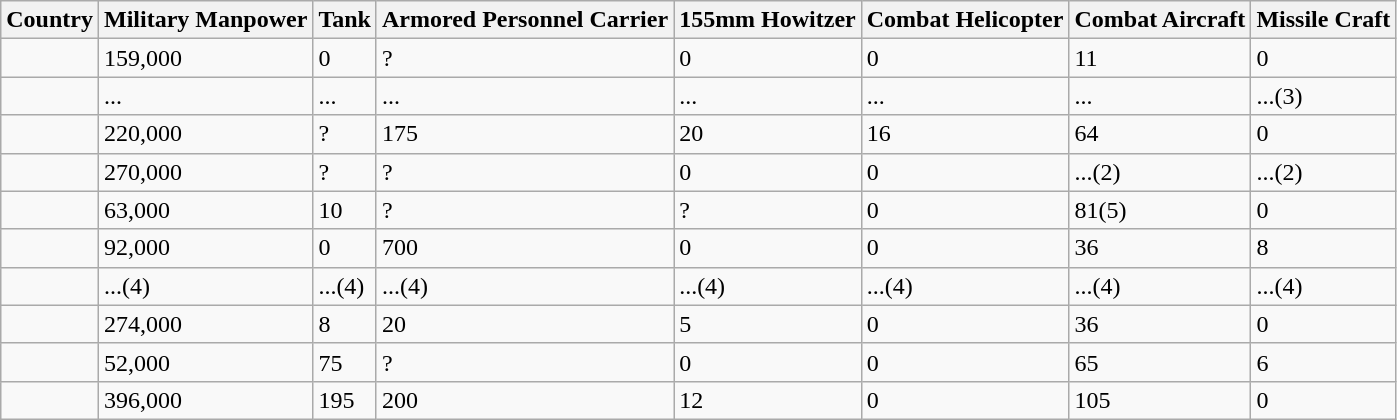<table class="sortable wikitable">
<tr>
<th>Country</th>
<th>Military Manpower</th>
<th>Tank</th>
<th>Armored Personnel Carrier</th>
<th>155mm Howitzer</th>
<th>Combat Helicopter</th>
<th>Combat Aircraft</th>
<th>Missile Craft</th>
</tr>
<tr>
<td></td>
<td>159,000</td>
<td>0</td>
<td>?</td>
<td>0</td>
<td>0</td>
<td>11</td>
<td>0</td>
</tr>
<tr>
<td></td>
<td>...</td>
<td>...</td>
<td>...</td>
<td>...</td>
<td>...</td>
<td>...</td>
<td>...(3)</td>
</tr>
<tr>
<td></td>
<td>220,000</td>
<td>?</td>
<td>175</td>
<td>20</td>
<td>16</td>
<td>64</td>
<td>0</td>
</tr>
<tr>
<td></td>
<td>270,000</td>
<td>?</td>
<td>?</td>
<td>0</td>
<td>0</td>
<td>...(2)</td>
<td>...(2)</td>
</tr>
<tr>
<td></td>
<td>63,000</td>
<td>10</td>
<td>?</td>
<td>?</td>
<td>0</td>
<td>81(5)</td>
<td>0</td>
</tr>
<tr>
<td></td>
<td>92,000</td>
<td>0</td>
<td>700</td>
<td>0</td>
<td>0</td>
<td>36</td>
<td>8</td>
</tr>
<tr>
<td></td>
<td>...(4)</td>
<td>...(4)</td>
<td>...(4)</td>
<td>...(4)</td>
<td>...(4)</td>
<td>...(4)</td>
<td>...(4)</td>
</tr>
<tr>
<td></td>
<td>274,000</td>
<td>8</td>
<td>20</td>
<td>5</td>
<td>0</td>
<td>36</td>
<td>0</td>
</tr>
<tr>
<td></td>
<td>52,000</td>
<td>75</td>
<td>?</td>
<td>0</td>
<td>0</td>
<td>65</td>
<td>6</td>
</tr>
<tr>
<td></td>
<td>396,000</td>
<td>195</td>
<td>200</td>
<td>12</td>
<td>0</td>
<td>105</td>
<td>0</td>
</tr>
</table>
